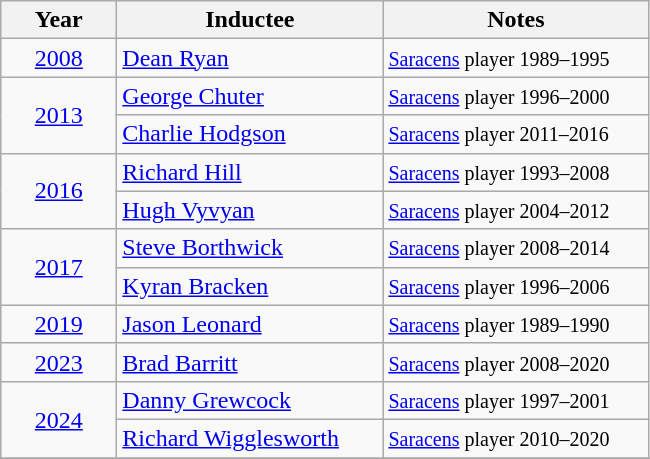<table class="wikitable sticky-header">
<tr>
<th width=70>Year</th>
<th width=170>Inductee</th>
<th width=170>Notes</th>
</tr>
<tr>
<td align=center><a href='#'>2008</a></td>
<td> <a href='#'>Dean Ryan</a></td>
<td><small><a href='#'>Saracens</a> player 1989–1995</small></td>
</tr>
<tr>
<td align=center rowspan=2><a href='#'>2013</a></td>
<td> <a href='#'>George Chuter</a></td>
<td><small><a href='#'>Saracens</a> player 1996–2000</small></td>
</tr>
<tr>
<td> <a href='#'>Charlie Hodgson</a></td>
<td><small><a href='#'>Saracens</a> player 2011–2016</small></td>
</tr>
<tr>
<td align=center rowspan=2><a href='#'>2016</a></td>
<td> <a href='#'>Richard Hill</a></td>
<td><small><a href='#'>Saracens</a> player 1993–2008</small></td>
</tr>
<tr>
<td> <a href='#'>Hugh Vyvyan</a></td>
<td><small><a href='#'>Saracens</a> player 2004–2012</small></td>
</tr>
<tr>
<td align=center rowspan=2><a href='#'>2017</a></td>
<td> <a href='#'>Steve Borthwick</a></td>
<td><small><a href='#'>Saracens</a> player 2008–2014</small></td>
</tr>
<tr>
<td> <a href='#'>Kyran Bracken</a></td>
<td><small><a href='#'>Saracens</a> player 1996–2006</small></td>
</tr>
<tr>
<td align=center><a href='#'>2019</a></td>
<td> <a href='#'>Jason Leonard</a></td>
<td><small><a href='#'>Saracens</a> player 1989–1990</small></td>
</tr>
<tr>
<td align=center><a href='#'>2023</a></td>
<td> <a href='#'>Brad Barritt</a></td>
<td><small><a href='#'>Saracens</a> player 2008–2020</small></td>
</tr>
<tr>
<td align=center rowspan=2><a href='#'>2024</a></td>
<td> <a href='#'>Danny Grewcock</a></td>
<td><small><a href='#'>Saracens</a> player 1997–2001</small></td>
</tr>
<tr>
<td> <a href='#'>Richard Wigglesworth</a></td>
<td><small><a href='#'>Saracens</a> player 2010–2020</small></td>
</tr>
<tr>
</tr>
</table>
